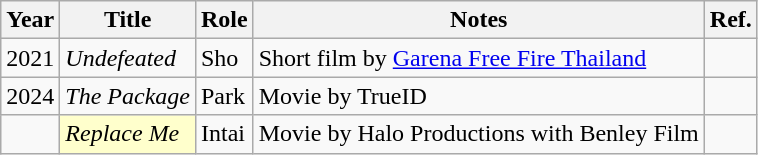<table class="wikitable">
<tr>
<th>Year</th>
<th>Title</th>
<th>Role</th>
<th>Notes</th>
<th>Ref.</th>
</tr>
<tr>
<td>2021</td>
<td><em>Undefeated</em></td>
<td>Sho</td>
<td>Short film by <a href='#'>Garena Free Fire Thailand</a></td>
<td></td>
</tr>
<tr>
<td>2024</td>
<td><em>The Package</em></td>
<td>Park</td>
<td>Movie by TrueID</td>
<td></td>
</tr>
<tr>
<td></td>
<td style="background:#FFFFCC;"><em>Replace Me</em> </td>
<td>Intai</td>
<td>Movie by Halo Productions with Benley Film</td>
<td></td>
</tr>
</table>
